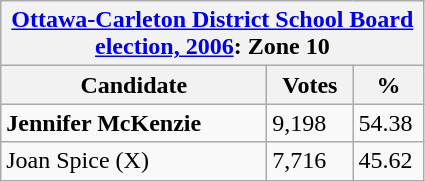<table class="wikitable">
<tr>
<th colspan="3"><a href='#'>Ottawa-Carleton District School Board election, 2006</a>: Zone 10</th>
</tr>
<tr>
<th style="width: 170px">Candidate</th>
<th style="width: 50px">Votes</th>
<th style="width: 40px">%</th>
</tr>
<tr>
<td><strong>Jennifer McKenzie</strong></td>
<td>9,198</td>
<td>54.38</td>
</tr>
<tr>
<td>Joan Spice (X)</td>
<td>7,716</td>
<td>45.62</td>
</tr>
</table>
